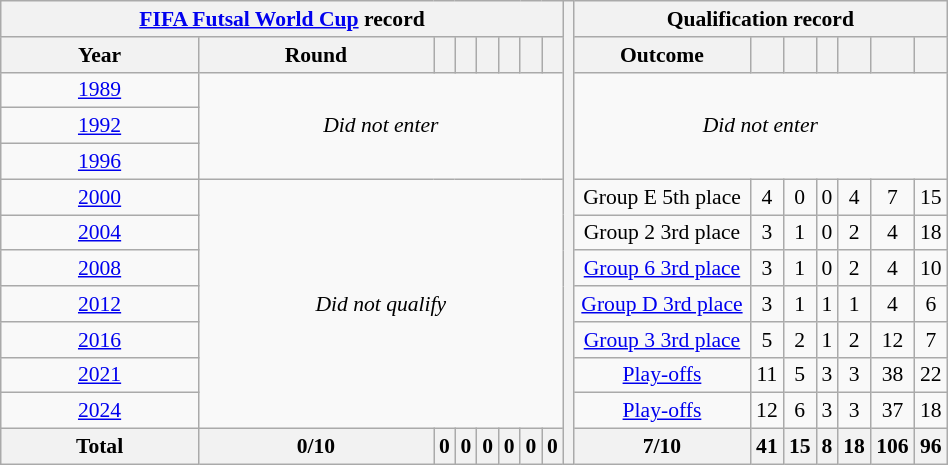<table class="wikitable" width=50% style="text-align: center;font-size:90%;">
<tr>
<th colspan=8><a href='#'>FIFA Futsal World Cup</a> record</th>
<th width=1% rowspan=13></th>
<th colspan=7>Qualification record</th>
</tr>
<tr>
<th width=125px>Year</th>
<th width=150px>Round</th>
<th></th>
<th></th>
<th></th>
<th></th>
<th></th>
<th></th>
<th>Outcome</th>
<th></th>
<th></th>
<th></th>
<th></th>
<th></th>
<th></th>
</tr>
<tr>
<td> <a href='#'>1989</a></td>
<td colspan=7 rowspan=3><em>Did not enter</em></td>
<td colspan=7 rowspan=3><em>Did not enter</em></td>
</tr>
<tr - bgcolor=>
<td> <a href='#'>1992</a></td>
</tr>
<tr - bgcolor=>
<td> <a href='#'>1996</a></td>
</tr>
<tr - bgcolor=>
<td> <a href='#'>2000</a></td>
<td colspan=7 rowspan=7><em>Did not qualify</em></td>
<td>Group E 5th place</td>
<td>4</td>
<td>0</td>
<td>0</td>
<td>4</td>
<td>7</td>
<td>15</td>
</tr>
<tr - bgcolor=>
<td> <a href='#'>2004</a></td>
<td>Group 2 3rd place</td>
<td>3</td>
<td>1</td>
<td>0</td>
<td>2</td>
<td>4</td>
<td>18</td>
</tr>
<tr - bgcolor=>
<td> <a href='#'>2008</a></td>
<td><a href='#'>Group 6 3rd place</a></td>
<td>3</td>
<td>1</td>
<td>0</td>
<td>2</td>
<td>4</td>
<td>10</td>
</tr>
<tr - bgcolor=>
<td> <a href='#'>2012</a></td>
<td><a href='#'>Group D 3rd place</a></td>
<td>3</td>
<td>1</td>
<td>1</td>
<td>1</td>
<td>4</td>
<td>6</td>
</tr>
<tr - bgcolor=>
<td> <a href='#'>2016</a></td>
<td><a href='#'>Group 3 3rd place</a></td>
<td>5</td>
<td>2</td>
<td>1</td>
<td>2</td>
<td>12</td>
<td>7</td>
</tr>
<tr - bgcolor=>
<td> <a href='#'>2021</a></td>
<td><a href='#'>Play-offs</a></td>
<td>11</td>
<td>5</td>
<td>3</td>
<td>3</td>
<td>38</td>
<td>22</td>
</tr>
<tr - bgcolor=>
<td> <a href='#'>2024</a></td>
<td><a href='#'>Play-offs</a></td>
<td>12</td>
<td>6</td>
<td>3</td>
<td>3</td>
<td>37</td>
<td>18</td>
</tr>
<tr>
<th><strong>Total</strong></th>
<th>0/10</th>
<th>0</th>
<th>0</th>
<th>0</th>
<th>0</th>
<th>0</th>
<th>0</th>
<th>7/10</th>
<th>41</th>
<th>15</th>
<th>8</th>
<th>18</th>
<th>106</th>
<th>96</th>
</tr>
</table>
